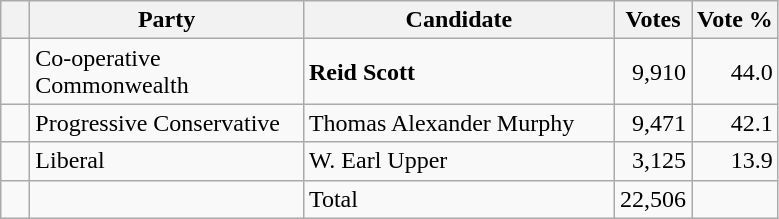<table class="wikitable">
<tr>
<th></th>
<th scope="col" width="175">Party</th>
<th scope="col" width="200">Candidate</th>
<th>Votes</th>
<th>Vote %</th>
</tr>
<tr>
<td>   </td>
<td>Co-operative Commonwealth</td>
<td><strong>Reid Scott</strong></td>
<td align=right>9,910</td>
<td align=right>44.0</td>
</tr>
<tr |>
<td>   </td>
<td>Progressive Conservative</td>
<td>Thomas Alexander Murphy</td>
<td align=right>9,471</td>
<td align=right>42.1</td>
</tr>
<tr |>
<td>   </td>
<td>Liberal</td>
<td>W. Earl Upper</td>
<td align=right>3,125</td>
<td align=right>13.9</td>
</tr>
<tr |>
<td></td>
<td></td>
<td>Total</td>
<td align=right>22,506</td>
<td></td>
</tr>
</table>
